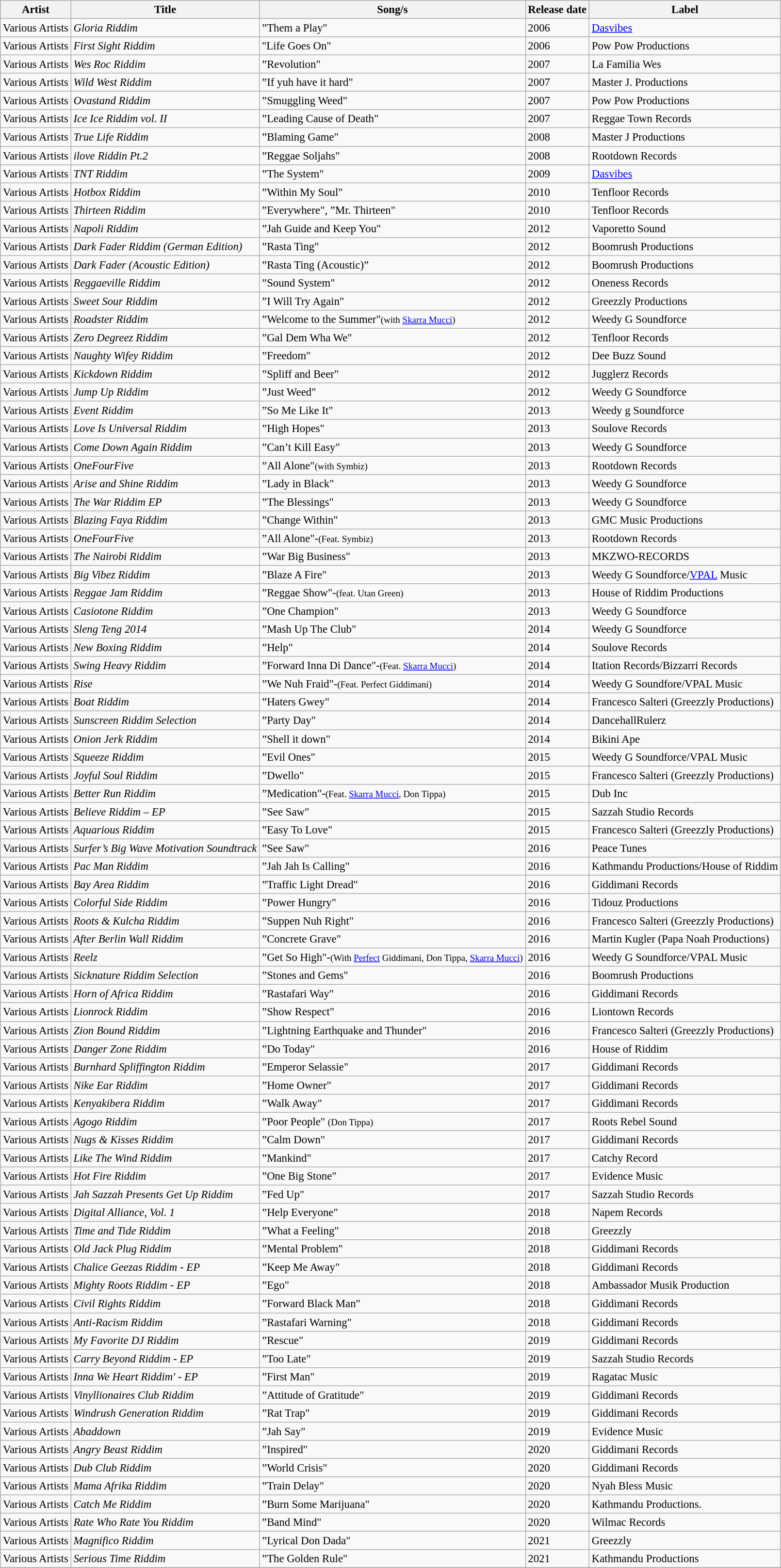<table class="wikitable" style="font-size:95%">
<tr>
<th>Artist</th>
<th>Title</th>
<th>Song/s</th>
<th>Release date</th>
<th>Label</th>
</tr>
<tr>
<td align=left>Various Artists</td>
<td align=left><em>Gloria Riddim</em></td>
<td align=left>”Them a Play"</td>
<td align=left>2006</td>
<td align=left><a href='#'>Dasvibes</a></td>
</tr>
<tr>
<td align=left>Various Artists</td>
<td align=left><em>First Sight Riddim</em></td>
<td align=left>"Life Goes On"</td>
<td align=left>2006</td>
<td align=left>Pow Pow Productions</td>
</tr>
<tr>
<td align=left>Various Artists</td>
<td align=left><em>Wes Roc Riddim</em></td>
<td align=left>”Revolution"</td>
<td align=left>2007</td>
<td align=left>La Familia Wes</td>
</tr>
<tr>
<td align=left>Various Artists</td>
<td align=left><em>Wild West Riddim</em></td>
<td align=left>”If yuh have it hard"</td>
<td align=left>2007</td>
<td align=left>Master J. Productions</td>
</tr>
<tr>
<td align=left>Various Artists</td>
<td align=left><em>Ovastand Riddim</em></td>
<td align=left>”Smuggling Weed"</td>
<td align=left>2007</td>
<td align=left>Pow Pow Productions</td>
</tr>
<tr>
<td align=left>Various Artists</td>
<td align=left><em>Ice Ice Riddim vol. II</em></td>
<td align=left>”Leading Cause of Death"</td>
<td align=left>2007</td>
<td align=left>Reggae Town Records</td>
</tr>
<tr>
<td align=left>Various Artists</td>
<td align=left><em>True Life Riddim</em></td>
<td align=left>”Blaming Game"</td>
<td align=left>2008</td>
<td align=left>Master J Productions</td>
</tr>
<tr>
<td align=left>Various Artists</td>
<td align=left><em>ilove Riddin Pt.2</em></td>
<td align=left>”Reggae Soljahs"</td>
<td align=left>2008</td>
<td align=left>Rootdown Records</td>
</tr>
<tr>
<td align=left>Various Artists</td>
<td align=left><em>TNT Riddim</em></td>
<td align=left>”The System"</td>
<td align=left>2009</td>
<td align=left><a href='#'>Dasvibes</a></td>
</tr>
<tr>
<td align=left>Various Artists</td>
<td align=left><em>Hotbox Riddim</em></td>
<td align=left>”Within My Soul"</td>
<td align=left>2010</td>
<td align=left>Tenfloor Records</td>
</tr>
<tr>
<td align=left>Various Artists</td>
<td align=left><em>Thirteen Riddim</em></td>
<td align=left>”Everywhere", ”Mr. Thirteen"</td>
<td align=left>2010</td>
<td align=left>Tenfloor Records</td>
</tr>
<tr>
<td align=left>Various Artists</td>
<td align=left><em>Napoli Riddim</em></td>
<td align=left>”Jah Guide and Keep You"</td>
<td align=left>2012</td>
<td align=left>Vaporetto Sound</td>
</tr>
<tr>
<td align=left>Various Artists</td>
<td align=left><em>Dark Fader Riddim (German Edition)</em></td>
<td align=left>”Rasta Ting"</td>
<td align=left>2012</td>
<td align=left>Boomrush Productions</td>
</tr>
<tr>
<td align=left>Various Artists</td>
<td align=left><em>Dark Fader (Acoustic Edition)</em></td>
<td align=left>”Rasta Ting (Acoustic)”</td>
<td align=left>2012</td>
<td align=left>Boomrush Productions</td>
</tr>
<tr>
<td align=left>Various Artists</td>
<td align=left><em>Reggaeville Riddim</em></td>
<td align=left>”Sound System"</td>
<td align=left>2012</td>
<td align=left>Oneness Records</td>
</tr>
<tr>
<td align=left>Various Artists</td>
<td align=left><em>Sweet Sour Riddim</em></td>
<td align=left>”I Will Try Again"</td>
<td align=left>2012</td>
<td align=left>Greezzly Productions</td>
</tr>
<tr>
<td align=left>Various Artists</td>
<td align=left><em>Roadster Riddim</em></td>
<td align=left>”Welcome to the Summer"<small>(with <a href='#'>Skarra Mucci</a>)</small></td>
<td align=left>2012</td>
<td align=left>Weedy G Soundforce</td>
</tr>
<tr>
<td align=left>Various Artists</td>
<td align=left><em>Zero Degreez Riddim</em></td>
<td align=left>”Gal Dem Wha We"</td>
<td align=left>2012</td>
<td align=left>Tenfloor Records</td>
</tr>
<tr>
<td align=left>Various Artists</td>
<td align=left><em>Naughty Wifey Riddim</em></td>
<td align=left>”Freedom"</td>
<td align=left>2012</td>
<td align=left>Dee Buzz Sound</td>
</tr>
<tr>
<td align=left>Various Artists</td>
<td align=left><em>Kickdown Riddim</em></td>
<td align=left>”Spliff and Beer"</td>
<td align=left>2012</td>
<td align=left>Jugglerz Records</td>
</tr>
<tr>
<td align=left>Various Artists</td>
<td align=left><em>Jump Up Riddim</em></td>
<td align=left>”Just Weed"</td>
<td align=left>2012</td>
<td align=left>Weedy G Soundforce</td>
</tr>
<tr>
<td align=left>Various Artists</td>
<td align=left><em>Event Riddim</em></td>
<td align=left>”So Me Like It"</td>
<td align=left>2013</td>
<td align=left>Weedy g Soundforce</td>
</tr>
<tr>
<td align=left>Various Artists</td>
<td align=left><em>Love Is Universal Riddim</em></td>
<td align=left>”High Hopes"</td>
<td align=left>2013</td>
<td align=left>Soulove Records</td>
</tr>
<tr>
<td align=left>Various Artists</td>
<td align=left><em>Come Down Again Riddim</em></td>
<td align=left>”Can’t Kill Easy"</td>
<td align=left>2013</td>
<td align=left>Weedy G Soundforce</td>
</tr>
<tr>
<td align=left>Various Artists</td>
<td align=left><em>OneFourFive</em></td>
<td align=left>”All Alone"<small>(with Symbiz)</small></td>
<td align=left>2013</td>
<td align=left>Rootdown Records</td>
</tr>
<tr>
<td align=left>Various Artists</td>
<td align=left><em>Arise and Shine Riddim</em></td>
<td align=left>”Lady in Black"</td>
<td align=left>2013</td>
<td align=left>Weedy G Soundforce</td>
</tr>
<tr>
<td align=left>Various Artists</td>
<td align=left><em>The War Riddim EP</em></td>
<td align=left>”The Blessings"</td>
<td align=left>2013</td>
<td align=left>Weedy G Soundforce</td>
</tr>
<tr>
<td align=left>Various Artists</td>
<td align=left><em>Blazing Faya Riddim</em></td>
<td align=left>”Change Within"</td>
<td align=left>2013</td>
<td align=left>GMC Music Productions</td>
</tr>
<tr>
<td align=left>Various Artists</td>
<td align=left><em>OneFourFive</em></td>
<td align=left>”All Alone"-<small>(Feat. Symbiz)</small></td>
<td align=left>2013</td>
<td align=left>Rootdown Records</td>
</tr>
<tr>
<td align=left>Various Artists</td>
<td align=left><em>The Nairobi Riddim</em></td>
<td align=left>”War Big Business"</td>
<td align=left>2013</td>
<td align=left>MKZWO-RECORDS</td>
</tr>
<tr>
<td align=left>Various Artists</td>
<td align=left><em>Big Vibez Riddim</em></td>
<td align=left>”Blaze A Fire"</td>
<td align=left>2013</td>
<td align=left>Weedy G Soundforce/<a href='#'>VPAL</a> Music</td>
</tr>
<tr>
<td align=left>Various Artists</td>
<td align=left><em>Reggae Jam Riddim</em></td>
<td align=left>”Reggae Show"-<small>(feat. Utan Green)</small></td>
<td align=left>2013</td>
<td align=left>House of Riddim Productions</td>
</tr>
<tr>
<td align=left>Various Artists</td>
<td align=left><em>Casiotone Riddim</em></td>
<td align=left>”One Champion"</td>
<td align=left>2013</td>
<td align=left>Weedy G Soundforce</td>
</tr>
<tr>
<td align=left>Various Artists</td>
<td align=left><em>Sleng Teng 2014</em></td>
<td align=left>”Mash Up The Club"</td>
<td align=left>2014</td>
<td align=left>Weedy G Soundforce</td>
</tr>
<tr>
<td align=left>Various Artists</td>
<td align=left><em>New Boxing Riddim</em></td>
<td align=left>”Help"</td>
<td align=left>2014</td>
<td align=left>Soulove Records</td>
</tr>
<tr>
<td align=left>Various Artists</td>
<td align=left><em>Swing Heavy Riddim</em></td>
<td align=left>”Forward Inna Di Dance"-<small>(Feat. <a href='#'>Skarra Mucci</a>)</small></td>
<td align=left>2014</td>
<td align=left>Itation Records/Bizzarri Records</td>
</tr>
<tr>
<td align=left>Various Artists</td>
<td align=left><em>Rise</em></td>
<td align=left>”We Nuh Fraid"-<small>(Feat. Perfect Giddimani)</small></td>
<td align=left>2014</td>
<td align=left>Weedy G Soundfore/VPAL Music</td>
</tr>
<tr>
<td align=left>Various Artists</td>
<td align=left><em>Boat Riddim</em></td>
<td align=left>”Haters Gwey"</td>
<td align=left>2014</td>
<td align=left>Francesco Salteri (Greezzly Productions)</td>
</tr>
<tr>
<td align=left>Various Artists</td>
<td align=left><em>Sunscreen Riddim Selection</em></td>
<td align=left>”Party Day"</td>
<td align=left>2014</td>
<td align=left>DancehallRulerz</td>
</tr>
<tr>
<td align=left>Various Artists</td>
<td align=left><em>Onion Jerk Riddim</em></td>
<td align=left>”Shell it down"</td>
<td align=left>2014</td>
<td align=left>Bikini Ape</td>
</tr>
<tr>
<td align=left>Various Artists</td>
<td align=left><em>Squeeze Riddim</em></td>
<td align=left>”Evil Ones"</td>
<td align=left>2015</td>
<td align=left>Weedy G Soundforce/VPAL Music</td>
</tr>
<tr>
<td align=left>Various Artists</td>
<td align=left><em>Joyful Soul Riddim</em></td>
<td align=left>”Dwello"</td>
<td align=left>2015</td>
<td align=left>Francesco Salteri (Greezzly Productions)</td>
</tr>
<tr>
<td align=left>Various Artists</td>
<td align=left><em>Better Run Riddim</em></td>
<td align=left>”Medication"-<small>(Feat. <a href='#'>Skarra Mucci</a>, Don Tippa)</small></td>
<td align=left>2015</td>
<td align=left>Dub Inc</td>
</tr>
<tr>
<td align=left>Various Artists</td>
<td align=left><em>Believe Riddim – EP</em></td>
<td align=left>”See Saw"</td>
<td align=left>2015</td>
<td align=left>Sazzah Studio Records</td>
</tr>
<tr>
<td align=left>Various Artists</td>
<td align=left><em>Aquarious Riddim</em></td>
<td align=left>”Easy To Love"</td>
<td align=left>2015</td>
<td align=left>Francesco Salteri (Greezzly Productions)</td>
</tr>
<tr>
<td align=left>Various Artists</td>
<td align=left><em>Surfer’s Big Wave Motivation Soundtrack</em></td>
<td align=left>”See Saw"</td>
<td align=left>2016</td>
<td align=left>Peace Tunes</td>
</tr>
<tr>
<td align=left>Various Artists</td>
<td align=left><em>Pac Man Riddim</em></td>
<td align=left>”Jah Jah Is Calling"</td>
<td align=left>2016</td>
<td align=left>Kathmandu Productions/House of Riddim</td>
</tr>
<tr>
<td align=left>Various Artists</td>
<td align=left><em>Bay Area Riddim</em></td>
<td align=left>”Traffic Light Dread"</td>
<td align=left>2016</td>
<td align=left>Giddimani Records</td>
</tr>
<tr>
<td align=left>Various Artists</td>
<td align=left><em>Colorful Side Riddim</em></td>
<td align=left>”Power Hungry"</td>
<td align=left>2016</td>
<td align=left>Tidouz Productions</td>
</tr>
<tr>
<td align=left>Various Artists</td>
<td align=left><em>Roots & Kulcha Riddim</em></td>
<td align=left>”Suppen Nuh Right"</td>
<td align=left>2016</td>
<td align=left>Francesco Salteri (Greezzly Productions)</td>
</tr>
<tr>
<td align=left>Various Artists</td>
<td align=left><em>After Berlin Wall Riddim</em></td>
<td align=left>”Concrete Grave"</td>
<td align=left>2016</td>
<td align=left>Martin Kugler (Papa Noah Productions)</td>
</tr>
<tr>
<td align=left>Various Artists</td>
<td align=left><em>Reelz</em></td>
<td align=left>”Get So High"-<small>(With <a href='#'>Perfect</a> Giddimani, Don Tippa, <a href='#'>Skarra Mucci</a>)</small></td>
<td align=left>2016</td>
<td align=left>Weedy G Soundforce/VPAL Music</td>
</tr>
<tr>
<td align=left>Various Artists</td>
<td align=left><em>Sicknature Riddim Selection</em></td>
<td align=left>”Stones and Gems"</td>
<td align=left>2016</td>
<td align=left>Boomrush Productions</td>
</tr>
<tr>
<td align=left>Various Artists</td>
<td align=left><em>Horn of Africa Riddim</em></td>
<td align=left>”Rastafari Way"</td>
<td align=left>2016</td>
<td align=left>Giddimani Records</td>
</tr>
<tr>
<td align=left>Various Artists</td>
<td align=left><em>Lionrock Riddim</em></td>
<td align=left>”Show Respect"</td>
<td align=left>2016</td>
<td align=left>Liontown Records</td>
</tr>
<tr>
<td align=left>Various Artists</td>
<td align=left><em>Zion Bound Riddim</em></td>
<td align=left>”Lightning Earthquake and Thunder"</td>
<td align=left>2016</td>
<td align=left>Francesco Salteri (Greezzly Productions)</td>
</tr>
<tr>
<td align=left>Various Artists</td>
<td align=left><em>Danger Zone Riddim</em></td>
<td align=left>”Do Today"</td>
<td align=left>2016</td>
<td align=left>House of Riddim</td>
</tr>
<tr>
<td align=left>Various Artists</td>
<td align=left><em>Burnhard Spliffington Riddim</em></td>
<td align=left>”Emperor Selassie"</td>
<td align=left>2017</td>
<td align=left>Giddimani Records</td>
</tr>
<tr>
<td align=left>Various Artists</td>
<td align=left><em>Nike Ear Riddim</em></td>
<td align=left>”Home Owner"</td>
<td align=left>2017</td>
<td align=left>Giddimani Records</td>
</tr>
<tr>
<td align=left>Various Artists</td>
<td align=left><em>Kenyakibera Riddim</em></td>
<td align=left>”Walk Away"</td>
<td align=left>2017</td>
<td align=left>Giddimani Records</td>
</tr>
<tr>
<td align=left>Various Artists</td>
<td align=left><em>Agogo Riddim</em></td>
<td align=left>”Poor People" <small>(Don Tippa)</small></td>
<td align=left>2017</td>
<td align=left>Roots Rebel Sound</td>
</tr>
<tr>
<td align=left>Various Artists</td>
<td align=left><em>Nugs & Kisses Riddim</em></td>
<td align=left>”Calm Down"</td>
<td align=left>2017</td>
<td align=left>Giddimani Records</td>
</tr>
<tr>
<td align=left>Various Artists</td>
<td align=left><em>Like The Wind Riddim</em></td>
<td align=left>”Mankind"</td>
<td align=left>2017</td>
<td align=left>Catchy Record</td>
</tr>
<tr>
<td align=left>Various Artists</td>
<td align=left><em>Hot Fire Riddim</em></td>
<td align=left>”One Big Stone"</td>
<td align=left>2017</td>
<td align=left>Evidence Music</td>
</tr>
<tr>
<td align=left>Various Artists</td>
<td align=left><em>Jah Sazzah Presents Get Up Riddim</em></td>
<td align=left>”Fed Up"</td>
<td align=left>2017</td>
<td align=left>Sazzah Studio Records</td>
</tr>
<tr>
<td align=left>Various Artists</td>
<td align=left><em>Digital Alliance, Vol. 1</em></td>
<td align=left>”Help Everyone"</td>
<td align=left>2018</td>
<td align=left>Napem Records</td>
</tr>
<tr>
<td align=left>Various Artists</td>
<td align=left><em>Time and Tide Riddim</em></td>
<td align=left>”What a Feeling"</td>
<td align=left>2018</td>
<td align=left>Greezzly</td>
</tr>
<tr>
<td align=left>Various Artists</td>
<td align=left><em>Old Jack Plug Riddim</em></td>
<td align=left>”Mental Problem"</td>
<td align=left>2018</td>
<td align=left>Giddimani Records</td>
</tr>
<tr>
<td align=left>Various Artists</td>
<td align=left><em>Chalice Geezas Riddim - EP</em></td>
<td align=left>”Keep Me Away"</td>
<td align=left>2018</td>
<td align=left>Giddimani Records</td>
</tr>
<tr>
<td align=left>Various Artists</td>
<td align=left><em>Mighty Roots Riddim - EP</em></td>
<td align=left>”Ego"</td>
<td align=left>2018</td>
<td align=left>Ambassador Musik Production</td>
</tr>
<tr>
<td align=left>Various Artists</td>
<td align=left><em>Civil Rights Riddim</em></td>
<td align=left>”Forward Black Man"</td>
<td align=left>2018</td>
<td align=left>Giddimani Records</td>
</tr>
<tr>
<td align=left>Various Artists</td>
<td align=left><em>Anti-Racism Riddim</em></td>
<td align=left>”Rastafari Warning"</td>
<td align=left>2018</td>
<td align=left>Giddimani Records</td>
</tr>
<tr>
<td align=left>Various Artists</td>
<td align=left><em>My Favorite DJ Riddim</em></td>
<td align=left>”Rescue"</td>
<td align=left>2019</td>
<td align=left>Giddimani Records</td>
</tr>
<tr>
<td align=left>Various Artists</td>
<td align=left><em>Carry Beyond Riddim - EP</em></td>
<td align=left>”Too Late"</td>
<td align=left>2019</td>
<td align=left>Sazzah Studio Records</td>
</tr>
<tr>
<td align=left>Various Artists</td>
<td align=left><em>Inna We Heart Riddim' - EP</em></td>
<td align=left>”First Man"</td>
<td align=left>2019</td>
<td align=left>Ragatac Music</td>
</tr>
<tr>
<td align=left>Various Artists</td>
<td align=left><em>Vinyllionaires Club Riddim</em></td>
<td align=left>”Attitude of Gratitude"</td>
<td align=left>2019</td>
<td align=left>Giddimani Records</td>
</tr>
<tr>
<td align=left>Various Artists</td>
<td align=left><em>Windrush Generation Riddim</em></td>
<td align=left>”Rat Trap"</td>
<td align=left>2019</td>
<td align=left>Giddimani Records</td>
</tr>
<tr>
<td align=left>Various Artists</td>
<td align=left><em>Abaddown</em></td>
<td align=left>”Jah Say"</td>
<td align=left>2019</td>
<td align=left>Evidence Music</td>
</tr>
<tr>
<td align=left>Various Artists</td>
<td align=left><em>Angry Beast Riddim</em></td>
<td align=left>”Inspired"</td>
<td align=left>2020</td>
<td align=left>Giddimani Records</td>
</tr>
<tr>
<td align=left>Various Artists</td>
<td align=left><em>Dub Club Riddim</em></td>
<td align=left>”World Crisis"</td>
<td align=left>2020</td>
<td align=left>Giddimani Records</td>
</tr>
<tr>
<td align=left>Various Artists</td>
<td align=left><em>Mama Afrika Riddim</em></td>
<td align=left>”Train Delay"</td>
<td align=left>2020</td>
<td align=left>Nyah Bless Music</td>
</tr>
<tr>
<td align=left>Various Artists</td>
<td align=left><em>Catch Me Riddim</em></td>
<td align=left>”Burn Some Marijuana"</td>
<td align=left>2020</td>
<td align=left>Kathmandu Productions.</td>
</tr>
<tr>
<td align=left>Various Artists</td>
<td align=left><em>Rate Who Rate You Riddim</em></td>
<td align=left>”Band Mind"</td>
<td align=left>2020</td>
<td align=left>Wilmac Records</td>
</tr>
<tr>
<td align=left>Various Artists</td>
<td align=left><em>Magnifico Riddim</em></td>
<td align=left>”Lyrical Don Dada"</td>
<td align=left>2021</td>
<td align=left>Greezzly</td>
</tr>
<tr>
<td align=left>Various Artists</td>
<td align=left><em>Serious Time Riddim</em></td>
<td align=left>”The Golden Rule"</td>
<td align=left>2021</td>
<td align=left>Kathmandu Productions</td>
</tr>
<tr>
</tr>
</table>
